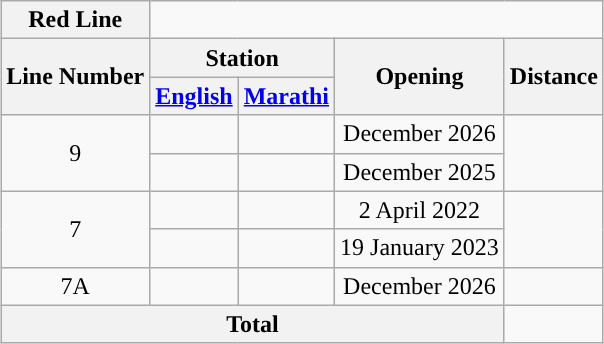<table class="wikitable" style="text-align:center;margin:auto;">
<tr>
<th style="background:#"><span>Red Line</span></th>
</tr>
<tr>
<th rowspan="2">Line Number</th>
<th colspan="2">Station</th>
<th rowspan="2">Opening</th>
<th rowspan="2">Distance</th>
</tr>
<tr>
<th><a href='#'>English</a></th>
<th><a href='#'>Marathi</a></th>
</tr>
<tr>
<td rowspan="2">9</td>
<td></td>
<td></td>
<td>December 2026</td>
<td rowspan="2"></td>
</tr>
<tr>
<td></td>
<td></td>
<td>December 2025</td>
</tr>
<tr>
<td rowspan="2">7</td>
<td></td>
<td></td>
<td>2 April 2022</td>
<td rowspan="2"></td>
</tr>
<tr>
<td></td>
<td></td>
<td>19 January 2023</td>
</tr>
<tr>
<td>7A</td>
<td></td>
<td></td>
<td>December 2026</td>
<td></td>
</tr>
<tr>
<th colspan="4">Total</th>
<td></td>
</tr>
</table>
